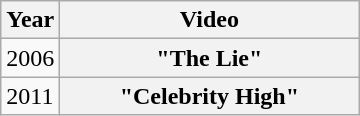<table class="wikitable plainrowheaders">
<tr>
<th>Year</th>
<th style="width:12em;">Video</th>
</tr>
<tr>
<td>2006</td>
<th scope="row">"The Lie"</th>
</tr>
<tr>
<td>2011</td>
<th scope="row">"Celebrity High"</th>
</tr>
</table>
